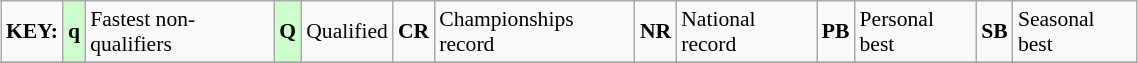<table class="wikitable" style="margin:0.5em auto; font-size:90%;position:relative;" width=60%>
<tr>
<td><strong>KEY:</strong></td>
<td bgcolor=ccffcc align=center><strong>q</strong></td>
<td>Fastest non-qualifiers</td>
<td bgcolor=ccffcc align=center><strong>Q</strong></td>
<td>Qualified</td>
<td align=center><strong>CR</strong></td>
<td>Championships record</td>
<td align=center><strong>NR</strong></td>
<td>National record</td>
<td align=center><strong>PB</strong></td>
<td>Personal best</td>
<td align=center><strong>SB</strong></td>
<td>Seasonal best</td>
</tr>
<tr>
</tr>
</table>
